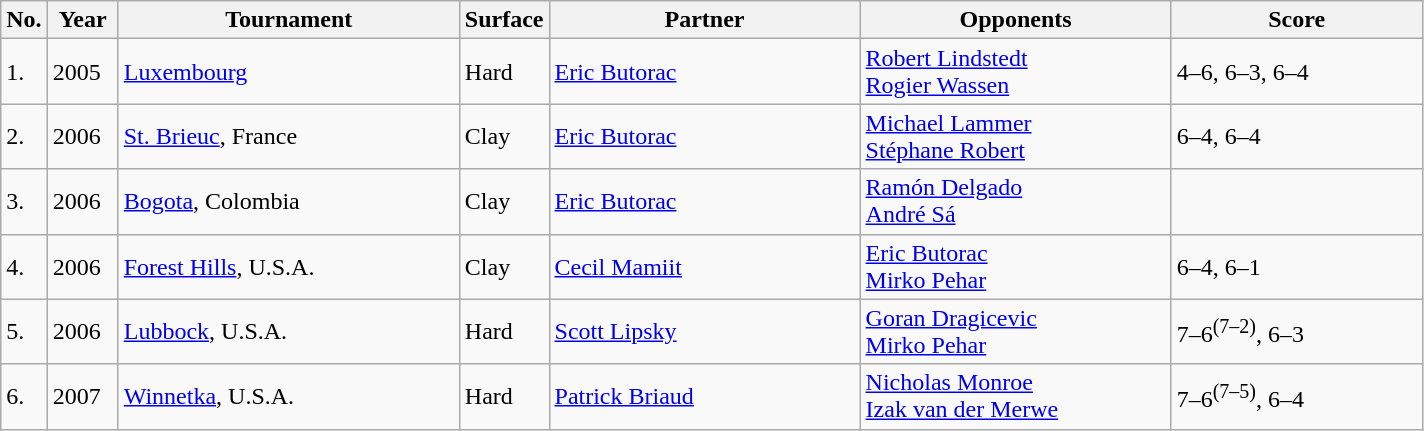<table class="sortable wikitable">
<tr>
<th style="width:20px" class="unsortable">No.</th>
<th style="width:40px">Year</th>
<th style="width:220px">Tournament</th>
<th style="width:50px">Surface</th>
<th style="width:200px">Partner</th>
<th style="width:200px">Opponents</th>
<th style="width:160px" class="unsortable">Score</th>
</tr>
<tr>
<td>1.</td>
<td>2005</td>
<td><a href='#'>Luxembourg</a></td>
<td>Hard</td>
<td> <a href='#'>Eric Butorac</a></td>
<td> <a href='#'>Robert Lindstedt</a><br> <a href='#'>Rogier Wassen</a></td>
<td>4–6, 6–3, 6–4</td>
</tr>
<tr>
<td>2.</td>
<td>2006</td>
<td><a href='#'>St. Brieuc</a>, France</td>
<td>Clay</td>
<td> <a href='#'>Eric Butorac</a></td>
<td> <a href='#'>Michael Lammer</a><br> <a href='#'>Stéphane Robert</a></td>
<td>6–4, 6–4</td>
</tr>
<tr>
<td>3.</td>
<td>2006</td>
<td><a href='#'>Bogota</a>, Colombia</td>
<td>Clay</td>
<td> <a href='#'>Eric Butorac</a></td>
<td> <a href='#'>Ramón Delgado</a><br> <a href='#'>André Sá</a></td>
<td></td>
</tr>
<tr>
<td>4.</td>
<td>2006</td>
<td><a href='#'>Forest Hills</a>, U.S.A.</td>
<td>Clay</td>
<td> <a href='#'>Cecil Mamiit</a></td>
<td> <a href='#'>Eric Butorac</a><br> <a href='#'>Mirko Pehar</a></td>
<td>6–4, 6–1</td>
</tr>
<tr>
<td>5.</td>
<td>2006</td>
<td><a href='#'>Lubbock</a>, U.S.A.</td>
<td>Hard</td>
<td> <a href='#'>Scott Lipsky</a></td>
<td> <a href='#'>Goran Dragicevic</a><br> <a href='#'>Mirko Pehar</a></td>
<td>7–6<sup>(7–2)</sup>, 6–3</td>
</tr>
<tr>
<td>6.</td>
<td>2007</td>
<td><a href='#'>Winnetka</a>, U.S.A.</td>
<td>Hard</td>
<td> <a href='#'>Patrick Briaud</a></td>
<td> <a href='#'>Nicholas Monroe</a><br> <a href='#'>Izak van der Merwe</a></td>
<td>7–6<sup>(7–5)</sup>, 6–4</td>
</tr>
</table>
